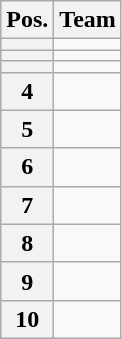<table class="wikitable">
<tr>
<th>Pos.</th>
<th>Team</th>
</tr>
<tr>
<th></th>
<td></td>
</tr>
<tr>
<th></th>
<td></td>
</tr>
<tr>
<th></th>
<td></td>
</tr>
<tr>
<th>4</th>
<td></td>
</tr>
<tr>
<th>5</th>
<td></td>
</tr>
<tr>
<th>6</th>
<td></td>
</tr>
<tr>
<th>7</th>
<td></td>
</tr>
<tr>
<th>8</th>
<td></td>
</tr>
<tr>
<th>9</th>
<td></td>
</tr>
<tr>
<th>10</th>
<td></td>
</tr>
</table>
